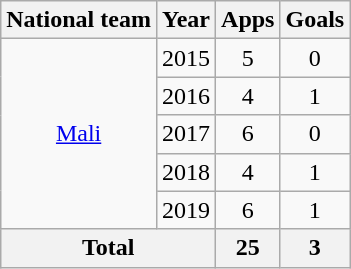<table class="wikitable" style="text-align:center">
<tr>
<th>National team</th>
<th>Year</th>
<th>Apps</th>
<th>Goals</th>
</tr>
<tr>
<td rowspan="5"><a href='#'>Mali</a></td>
<td>2015</td>
<td>5</td>
<td>0</td>
</tr>
<tr>
<td>2016</td>
<td>4</td>
<td>1</td>
</tr>
<tr>
<td>2017</td>
<td>6</td>
<td>0</td>
</tr>
<tr>
<td>2018</td>
<td>4</td>
<td>1</td>
</tr>
<tr>
<td>2019</td>
<td>6</td>
<td>1</td>
</tr>
<tr>
<th colspan="2">Total</th>
<th>25</th>
<th>3</th>
</tr>
</table>
